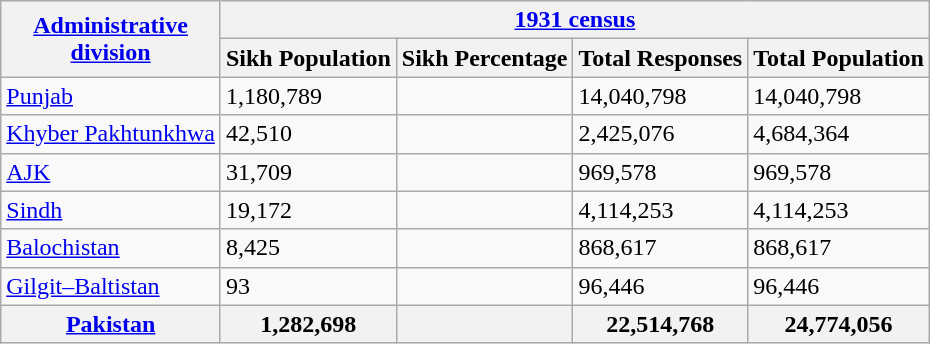<table class="wikitable sortable">
<tr>
<th rowspan="2"><a href='#'>Administrative<br>division</a></th>
<th colspan="4"><a href='#'>1931 census</a></th>
</tr>
<tr>
<th>Sikh Population</th>
<th>Sikh Percentage</th>
<th>Total Responses</th>
<th>Total Population</th>
</tr>
<tr>
<td><a href='#'>Punjab</a></td>
<td>1,180,789</td>
<td></td>
<td>14,040,798</td>
<td>14,040,798</td>
</tr>
<tr>
<td><a href='#'>Khyber Pakhtunkhwa</a></td>
<td>42,510</td>
<td></td>
<td>2,425,076</td>
<td>4,684,364</td>
</tr>
<tr>
<td><a href='#'>AJK</a></td>
<td>31,709</td>
<td></td>
<td>969,578</td>
<td>969,578</td>
</tr>
<tr>
<td><a href='#'>Sindh</a></td>
<td>19,172</td>
<td></td>
<td>4,114,253</td>
<td>4,114,253</td>
</tr>
<tr>
<td><a href='#'>Balochistan</a></td>
<td>8,425</td>
<td></td>
<td>868,617</td>
<td>868,617</td>
</tr>
<tr>
<td><a href='#'>Gilgit–Baltistan</a></td>
<td>93</td>
<td></td>
<td>96,446</td>
<td>96,446</td>
</tr>
<tr>
<th><a href='#'>Pakistan</a></th>
<th>1,282,698</th>
<th></th>
<th>22,514,768</th>
<th>24,774,056</th>
</tr>
</table>
